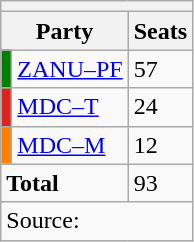<table class="wikitable">
<tr>
<th colspan="3"></th>
</tr>
<tr>
<th colspan="2">Party</th>
<th>Seats</th>
</tr>
<tr>
<td style="background:#008000;"></td>
<td><a href='#'>ZANU–PF</a></td>
<td>57</td>
</tr>
<tr>
<td style="background:#DC241f;"></td>
<td><a href='#'>MDC–T</a></td>
<td>24</td>
</tr>
<tr>
<td style="background:#FF7F00;"></td>
<td><a href='#'>MDC–M</a></td>
<td>12</td>
</tr>
<tr>
<td colspan="2"><strong>Total</strong></td>
<td>93</td>
</tr>
<tr>
<td colspan="3">Source:</td>
</tr>
</table>
